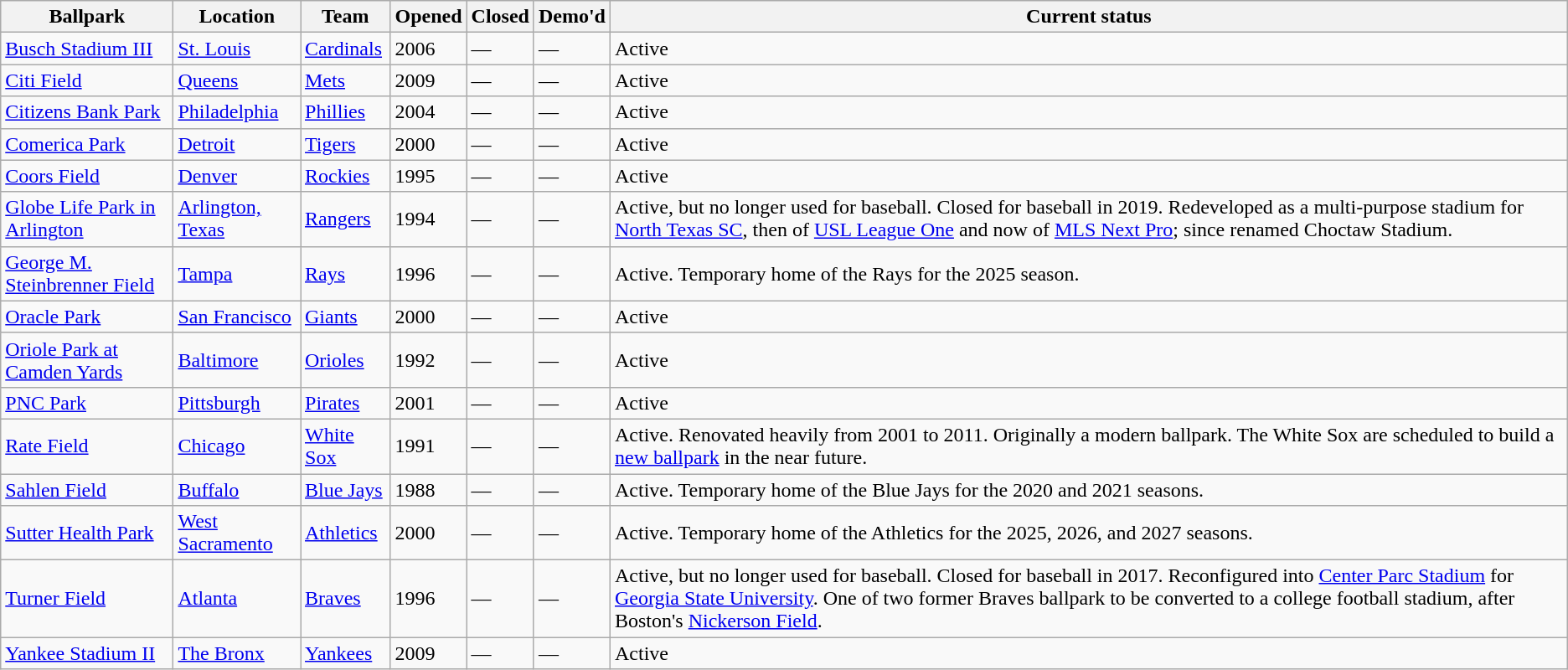<table class="wikitable sortable">
<tr>
<th>Ballpark</th>
<th>Location</th>
<th>Team</th>
<th>Opened</th>
<th>Closed</th>
<th>Demo'd</th>
<th>Current status</th>
</tr>
<tr>
<td><a href='#'>Busch Stadium III</a></td>
<td><a href='#'>St. Louis</a></td>
<td><a href='#'>Cardinals</a></td>
<td>2006</td>
<td>—</td>
<td>—</td>
<td>Active</td>
</tr>
<tr>
<td><a href='#'>Citi Field</a></td>
<td><a href='#'>Queens</a></td>
<td><a href='#'>Mets</a></td>
<td>2009</td>
<td>—</td>
<td>—</td>
<td>Active</td>
</tr>
<tr>
<td><a href='#'>Citizens Bank Park</a></td>
<td><a href='#'>Philadelphia</a></td>
<td><a href='#'>Phillies</a></td>
<td>2004</td>
<td>—</td>
<td>—</td>
<td>Active</td>
</tr>
<tr>
<td><a href='#'>Comerica Park</a></td>
<td><a href='#'>Detroit</a></td>
<td><a href='#'>Tigers</a></td>
<td>2000</td>
<td>—</td>
<td>—</td>
<td>Active</td>
</tr>
<tr>
<td><a href='#'>Coors Field</a></td>
<td><a href='#'>Denver</a></td>
<td><a href='#'>Rockies</a></td>
<td>1995</td>
<td>—</td>
<td>—</td>
<td>Active</td>
</tr>
<tr>
<td><a href='#'>Globe Life Park in Arlington</a></td>
<td><a href='#'>Arlington, Texas</a></td>
<td><a href='#'>Rangers</a></td>
<td>1994</td>
<td>—</td>
<td>—</td>
<td>Active, but no longer used for baseball. Closed for baseball in 2019. Redeveloped as a multi-purpose stadium for <a href='#'>North Texas SC</a>, then of <a href='#'>USL League One</a> and now of <a href='#'>MLS Next Pro</a>; since renamed Choctaw Stadium.</td>
</tr>
<tr>
<td><a href='#'>George M. Steinbrenner Field</a></td>
<td><a href='#'>Tampa</a></td>
<td><a href='#'>Rays</a></td>
<td>1996</td>
<td>—</td>
<td>—</td>
<td>Active. Temporary home of the Rays for the 2025 season.</td>
</tr>
<tr>
<td><a href='#'>Oracle Park</a></td>
<td><a href='#'>San Francisco</a></td>
<td><a href='#'>Giants</a></td>
<td>2000</td>
<td>—</td>
<td>—</td>
<td>Active</td>
</tr>
<tr>
<td><a href='#'>Oriole Park at Camden Yards</a></td>
<td><a href='#'>Baltimore</a></td>
<td><a href='#'>Orioles</a></td>
<td>1992</td>
<td>—</td>
<td>—</td>
<td>Active</td>
</tr>
<tr>
<td><a href='#'>PNC Park</a></td>
<td><a href='#'>Pittsburgh</a></td>
<td><a href='#'>Pirates</a></td>
<td>2001</td>
<td>—</td>
<td>—</td>
<td>Active</td>
</tr>
<tr>
<td><a href='#'>Rate Field</a></td>
<td><a href='#'>Chicago</a></td>
<td><a href='#'>White Sox</a></td>
<td>1991</td>
<td>—</td>
<td>—</td>
<td>Active. Renovated heavily from 2001 to 2011. Originally a modern ballpark. The White Sox are scheduled to build a <a href='#'>new ballpark</a> in the near future.</td>
</tr>
<tr>
<td><a href='#'>Sahlen Field</a></td>
<td><a href='#'>Buffalo</a></td>
<td><a href='#'>Blue Jays</a></td>
<td>1988</td>
<td>—</td>
<td>—</td>
<td>Active. Temporary home of the Blue Jays for the 2020 and 2021 seasons.</td>
</tr>
<tr>
<td><a href='#'>Sutter Health Park</a></td>
<td><a href='#'>West Sacramento</a></td>
<td><a href='#'>Athletics</a></td>
<td>2000</td>
<td>—</td>
<td>—</td>
<td>Active. Temporary home of the Athletics for the 2025, 2026, and 2027 seasons.</td>
</tr>
<tr>
<td><a href='#'>Turner Field</a></td>
<td><a href='#'>Atlanta</a></td>
<td><a href='#'>Braves</a></td>
<td>1996</td>
<td>—</td>
<td>—</td>
<td>Active, but no longer used for baseball. Closed for baseball in 2017. Reconfigured into <a href='#'>Center Parc Stadium</a> for <a href='#'>Georgia State University</a>. One of two former Braves ballpark to be converted to a college football stadium, after Boston's <a href='#'>Nickerson Field</a>.</td>
</tr>
<tr>
<td><a href='#'>Yankee Stadium II</a></td>
<td><a href='#'>The Bronx</a></td>
<td><a href='#'>Yankees</a></td>
<td>2009</td>
<td>—</td>
<td>—</td>
<td>Active</td>
</tr>
</table>
